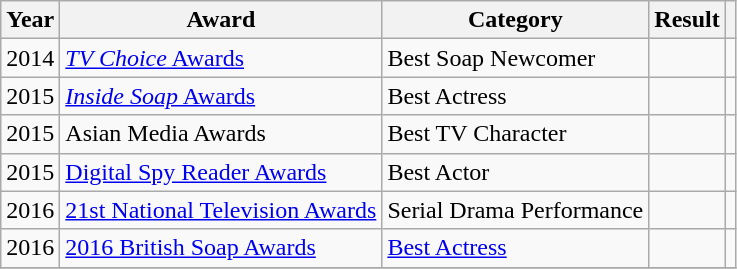<table class="wikitable sortable">
<tr>
<th>Year</th>
<th>Award</th>
<th>Category</th>
<th>Result</th>
<th scope=col class=unsortable></th>
</tr>
<tr>
<td>2014</td>
<td><a href='#'><em>TV Choice</em> Awards</a></td>
<td>Best Soap Newcomer</td>
<td></td>
<td align="center"></td>
</tr>
<tr>
<td>2015</td>
<td><a href='#'><em>Inside Soap</em> Awards</a></td>
<td>Best Actress</td>
<td></td>
<td align="center"></td>
</tr>
<tr>
<td>2015</td>
<td>Asian Media Awards</td>
<td>Best TV Character</td>
<td></td>
<td align="center"></td>
</tr>
<tr>
<td>2015</td>
<td><a href='#'>Digital Spy Reader Awards</a></td>
<td>Best Actor</td>
<td></td>
<td align="center"></td>
</tr>
<tr>
<td>2016</td>
<td><a href='#'>21st National Television Awards</a></td>
<td>Serial Drama Performance</td>
<td></td>
<td align="center"></td>
</tr>
<tr>
<td>2016</td>
<td><a href='#'>2016 British Soap Awards</a></td>
<td><a href='#'>Best Actress</a></td>
<td></td>
<td align="center"></td>
</tr>
<tr>
</tr>
</table>
